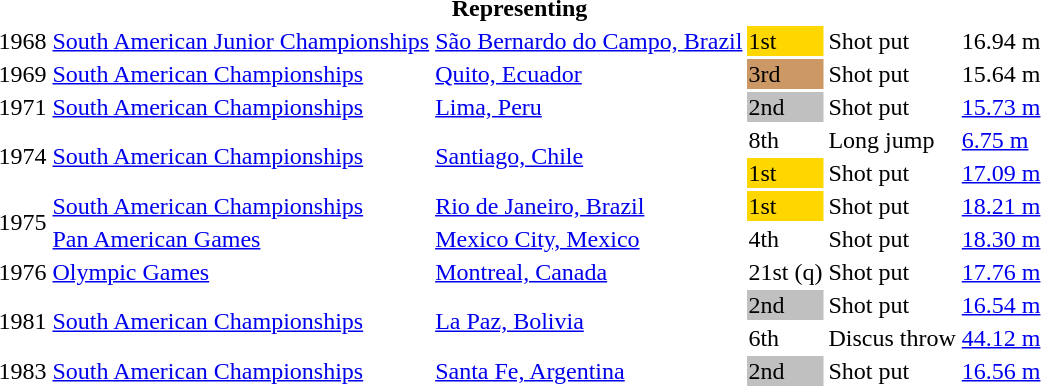<table>
<tr>
<th colspan="6">Representing </th>
</tr>
<tr>
<td>1968</td>
<td><a href='#'>South American Junior Championships</a></td>
<td><a href='#'>São Bernardo do Campo, Brazil</a></td>
<td bgcolor=gold>1st</td>
<td>Shot put</td>
<td>16.94 m</td>
</tr>
<tr>
<td>1969</td>
<td><a href='#'>South American Championships</a></td>
<td><a href='#'>Quito, Ecuador</a></td>
<td bgcolor=cc9966>3rd</td>
<td>Shot put</td>
<td>15.64 m</td>
</tr>
<tr>
<td>1971</td>
<td><a href='#'>South American Championships</a></td>
<td><a href='#'>Lima, Peru</a></td>
<td bgcolor=silver>2nd</td>
<td>Shot put</td>
<td><a href='#'>15.73 m</a></td>
</tr>
<tr>
<td rowspan=2>1974</td>
<td rowspan=2><a href='#'>South American Championships</a></td>
<td rowspan=2><a href='#'>Santiago, Chile</a></td>
<td>8th</td>
<td>Long jump</td>
<td><a href='#'>6.75 m</a></td>
</tr>
<tr>
<td bgcolor=gold>1st</td>
<td>Shot put</td>
<td><a href='#'>17.09 m</a></td>
</tr>
<tr>
<td rowspan=2>1975</td>
<td><a href='#'>South American Championships</a></td>
<td><a href='#'>Rio de Janeiro, Brazil</a></td>
<td bgcolor=gold>1st</td>
<td>Shot put</td>
<td><a href='#'>18.21 m</a></td>
</tr>
<tr>
<td><a href='#'>Pan American Games</a></td>
<td><a href='#'>Mexico City, Mexico</a></td>
<td>4th</td>
<td>Shot put</td>
<td><a href='#'>18.30 m</a></td>
</tr>
<tr>
<td>1976</td>
<td><a href='#'>Olympic Games</a></td>
<td><a href='#'>Montreal, Canada</a></td>
<td>21st (q)</td>
<td>Shot put</td>
<td><a href='#'>17.76 m</a></td>
</tr>
<tr>
<td rowspan=2>1981</td>
<td rowspan=2><a href='#'>South American Championships</a></td>
<td rowspan=2><a href='#'>La Paz, Bolivia</a></td>
<td bgcolor=silver>2nd</td>
<td>Shot put</td>
<td><a href='#'>16.54 m</a></td>
</tr>
<tr>
<td>6th</td>
<td>Discus throw</td>
<td><a href='#'>44.12 m</a></td>
</tr>
<tr>
<td>1983</td>
<td><a href='#'>South American Championships</a></td>
<td><a href='#'>Santa Fe, Argentina</a></td>
<td bgcolor=silver>2nd</td>
<td>Shot put</td>
<td><a href='#'>16.56 m</a></td>
</tr>
</table>
